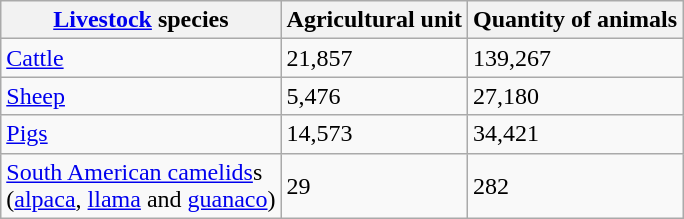<table class="wikitable">
<tr>
<th><a href='#'>Livestock</a> species</th>
<th>Agricultural unit</th>
<th>Quantity of animals</th>
</tr>
<tr>
<td><a href='#'>Cattle</a></td>
<td>21,857</td>
<td>139,267</td>
</tr>
<tr>
<td><a href='#'>Sheep</a></td>
<td>5,476</td>
<td>27,180</td>
</tr>
<tr>
<td><a href='#'>Pigs</a></td>
<td>14,573</td>
<td>34,421</td>
</tr>
<tr>
<td><a href='#'>South American camelids</a>s<br>(<a href='#'>alpaca</a>, <a href='#'>llama</a> and <a href='#'>guanaco</a>)</td>
<td>29</td>
<td>282</td>
</tr>
</table>
